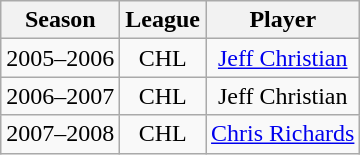<table class="wikitable" style="text-align:center">
<tr>
<th>Season</th>
<th>League</th>
<th>Player</th>
</tr>
<tr>
<td>2005–2006</td>
<td>CHL</td>
<td><a href='#'>Jeff Christian</a></td>
</tr>
<tr>
<td>2006–2007</td>
<td>CHL</td>
<td>Jeff Christian</td>
</tr>
<tr>
<td>2007–2008</td>
<td>CHL</td>
<td><a href='#'>Chris Richards</a></td>
</tr>
</table>
